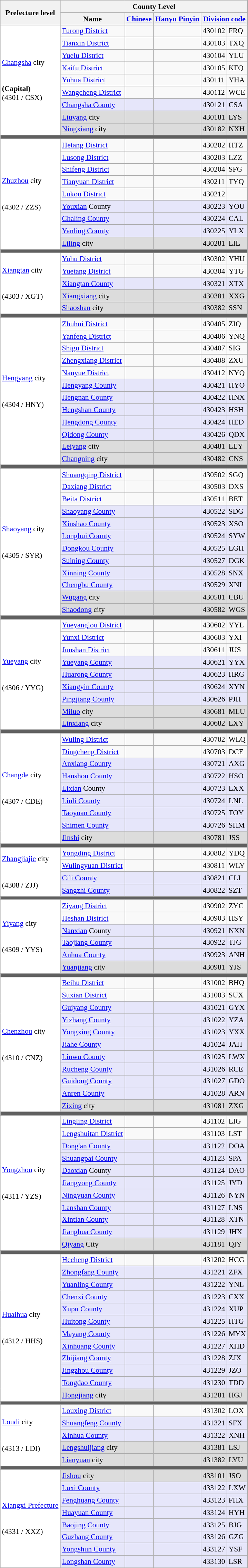<table class="wikitable" style="padding: 24em 0; font-size: 90%;">
<tr>
<th rowspan="2">Prefecture level</th>
<th colspan="5">County Level</th>
</tr>
<tr>
<th>Name</th>
<th><a href='#'>Chinese</a></th>
<th><a href='#'>Hanyu Pinyin</a></th>
<th colspan="2"><a href='#'>Division code</a></th>
</tr>
<tr>
<td bgcolor="#FFFFFF" rowspan=9><a href='#'>Changsha</a> city <br><br><br> <strong>(Capital)</strong><br>(4301 / CSX)</td>
<td><a href='#'>Furong District</a></td>
<td></td>
<td></td>
<td>430102</td>
<td>FRQ</td>
</tr>
<tr>
<td><a href='#'>Tianxin District</a></td>
<td></td>
<td></td>
<td>430103</td>
<td>TXQ</td>
</tr>
<tr>
<td><a href='#'>Yuelu District</a></td>
<td></td>
<td></td>
<td>430104</td>
<td>YLU</td>
</tr>
<tr>
<td><a href='#'>Kaifu District</a></td>
<td></td>
<td></td>
<td>430105</td>
<td>KFQ</td>
</tr>
<tr>
<td><a href='#'>Yuhua District</a></td>
<td></td>
<td></td>
<td>430111</td>
<td>YHA</td>
</tr>
<tr>
<td><a href='#'>Wangcheng District</a></td>
<td></td>
<td></td>
<td>430112</td>
<td>WCE</td>
</tr>
<tr bgcolor="#E6E6FA">
<td><a href='#'>Changsha County</a></td>
<td></td>
<td></td>
<td>430121</td>
<td>CSA</td>
</tr>
<tr bgcolor="#DCDCDC">
<td><a href='#'>Liuyang</a> city</td>
<td></td>
<td></td>
<td>430181</td>
<td>LYS</td>
</tr>
<tr bgcolor="#DCDCDC">
<td><a href='#'>Ningxiang</a> city</td>
<td></td>
<td></td>
<td>430182</td>
<td>NXH</td>
</tr>
<tr>
</tr>
<tr style = "background:#606060; height: 2pt">
<td colspan = "6"></td>
</tr>
<tr>
<td bgcolor="#FFFFFF" rowspan=9><a href='#'>Zhuzhou</a> city <br><br><br>(4302 / ZZS)</td>
<td><a href='#'>Hetang District</a></td>
<td></td>
<td></td>
<td>430202</td>
<td>HTZ</td>
</tr>
<tr>
<td><a href='#'>Lusong District</a></td>
<td></td>
<td></td>
<td>430203</td>
<td>LZZ</td>
</tr>
<tr>
<td><a href='#'>Shifeng District</a></td>
<td></td>
<td></td>
<td>430204</td>
<td>SFG</td>
</tr>
<tr>
<td><a href='#'>Tianyuan District</a></td>
<td></td>
<td></td>
<td>430211</td>
<td>TYQ</td>
</tr>
<tr>
<td><a href='#'>Lukou District</a></td>
<td></td>
<td></td>
<td>430212</td>
<td></td>
</tr>
<tr bgcolor="#E6E6FA">
<td><a href='#'>Youxian</a> County</td>
<td></td>
<td></td>
<td>430223</td>
<td>YOU</td>
</tr>
<tr bgcolor="#E6E6FA">
<td><a href='#'>Chaling County</a></td>
<td></td>
<td></td>
<td>430224</td>
<td>CAL</td>
</tr>
<tr bgcolor="#E6E6FA">
<td><a href='#'>Yanling County</a></td>
<td></td>
<td></td>
<td>430225</td>
<td>YLX</td>
</tr>
<tr bgcolor="#DCDCDC">
<td><a href='#'>Liling</a> city</td>
<td></td>
<td></td>
<td>430281</td>
<td>LIL</td>
</tr>
<tr>
</tr>
<tr style = "background:#606060; height: 2pt">
<td colspan = "6"></td>
</tr>
<tr>
<td bgcolor="#FFFFFF" rowspan=5><a href='#'>Xiangtan</a> city <br><br><br>(4303 / XGT)</td>
<td><a href='#'>Yuhu District</a></td>
<td></td>
<td></td>
<td>430302</td>
<td>YHU</td>
</tr>
<tr>
<td><a href='#'>Yuetang District</a></td>
<td></td>
<td></td>
<td>430304</td>
<td>YTG</td>
</tr>
<tr bgcolor="#E6E6FA">
<td><a href='#'>Xiangtan County</a></td>
<td></td>
<td></td>
<td>430321</td>
<td>XTX</td>
</tr>
<tr bgcolor="#DCDCDC">
<td><a href='#'>Xiangxiang</a> city</td>
<td></td>
<td></td>
<td>430381</td>
<td>XXG</td>
</tr>
<tr bgcolor="#DCDCDC">
<td><a href='#'>Shaoshan</a> city</td>
<td></td>
<td></td>
<td>430382</td>
<td>SSN</td>
</tr>
<tr>
</tr>
<tr style = "background:#606060; height: 2pt">
<td colspan = "6"></td>
</tr>
<tr>
<td bgcolor="#FFFFFF" rowspan=12><a href='#'>Hengyang</a> city <br><br><br>(4304 / HNY)</td>
<td><a href='#'>Zhuhui District</a></td>
<td></td>
<td></td>
<td>430405</td>
<td>ZIQ</td>
</tr>
<tr>
<td><a href='#'>Yanfeng District</a></td>
<td></td>
<td></td>
<td>430406</td>
<td>YNQ</td>
</tr>
<tr>
<td><a href='#'>Shigu District</a></td>
<td></td>
<td></td>
<td>430407</td>
<td>SIG</td>
</tr>
<tr>
<td><a href='#'>Zhengxiang District</a></td>
<td></td>
<td></td>
<td>430408</td>
<td>ZXU</td>
</tr>
<tr>
<td><a href='#'>Nanyue District</a></td>
<td></td>
<td></td>
<td>430412</td>
<td>NYQ</td>
</tr>
<tr bgcolor="#E6E6FA">
<td><a href='#'>Hengyang County</a></td>
<td></td>
<td></td>
<td>430421</td>
<td>HYO</td>
</tr>
<tr bgcolor="#E6E6FA">
<td><a href='#'>Hengnan County</a></td>
<td></td>
<td></td>
<td>430422</td>
<td>HNX</td>
</tr>
<tr bgcolor="#E6E6FA">
<td><a href='#'>Hengshan County</a></td>
<td></td>
<td></td>
<td>430423</td>
<td>HSH</td>
</tr>
<tr bgcolor="#E6E6FA">
<td><a href='#'>Hengdong County</a></td>
<td></td>
<td></td>
<td>430424</td>
<td>HED</td>
</tr>
<tr bgcolor="#E6E6FA">
<td><a href='#'>Qidong County</a></td>
<td></td>
<td></td>
<td>430426</td>
<td>QDX</td>
</tr>
<tr bgcolor="#DCDCDC">
<td><a href='#'>Leiyang</a> city</td>
<td></td>
<td></td>
<td>430481</td>
<td>LEY</td>
</tr>
<tr bgcolor="#DCDCDC">
<td><a href='#'>Changning</a> city</td>
<td></td>
<td></td>
<td>430482</td>
<td>CNS</td>
</tr>
<tr>
</tr>
<tr style = "background:#606060; height: 2pt">
<td colspan = "6"></td>
</tr>
<tr>
<td bgcolor="#FFFFFF" rowspan=12><a href='#'>Shaoyang</a> city <br><br><br>(4305 / SYR)</td>
<td><a href='#'>Shuangqing District</a></td>
<td></td>
<td></td>
<td>430502</td>
<td>SGQ</td>
</tr>
<tr>
<td><a href='#'>Daxiang District</a></td>
<td></td>
<td></td>
<td>430503</td>
<td>DXS</td>
</tr>
<tr>
<td><a href='#'>Beita District</a></td>
<td></td>
<td></td>
<td>430511</td>
<td>BET</td>
</tr>
<tr bgcolor="#E6E6FA">
<td><a href='#'>Shaoyang County</a></td>
<td></td>
<td></td>
<td>430522</td>
<td>SDG</td>
</tr>
<tr bgcolor="#E6E6FA">
<td><a href='#'>Xinshao County</a></td>
<td></td>
<td></td>
<td>430523</td>
<td>XSO</td>
</tr>
<tr bgcolor="#E6E6FA">
<td><a href='#'>Longhui County</a></td>
<td></td>
<td></td>
<td>430524</td>
<td>SYW</td>
</tr>
<tr bgcolor="#E6E6FA">
<td><a href='#'>Dongkou County</a></td>
<td></td>
<td></td>
<td>430525</td>
<td>LGH</td>
</tr>
<tr bgcolor="#E6E6FA">
<td><a href='#'>Suining County</a></td>
<td></td>
<td></td>
<td>430527</td>
<td>DGK</td>
</tr>
<tr bgcolor="#E6E6FA">
<td><a href='#'>Xinning County</a></td>
<td></td>
<td></td>
<td>430528</td>
<td>SNX</td>
</tr>
<tr bgcolor="#E6E6FA">
<td><a href='#'>Chengbu County</a></td>
<td></td>
<td></td>
<td>430529</td>
<td>XNI</td>
</tr>
<tr bgcolor="#DCDCDC">
<td><a href='#'>Wugang</a> city</td>
<td></td>
<td></td>
<td>430581</td>
<td>CBU</td>
</tr>
<tr bgcolor="#DCDCDC">
<td><a href='#'>Shaodong</a> city</td>
<td></td>
<td></td>
<td>430582</td>
<td>WGS</td>
</tr>
<tr>
</tr>
<tr style = "background:#606060; height: 2pt">
<td colspan = "6"></td>
</tr>
<tr>
<td bgcolor="#FFFFFF" rowspan=9><a href='#'>Yueyang</a> city <br><br><br>(4306 / YYG)</td>
<td><a href='#'>Yueyanglou District</a></td>
<td></td>
<td></td>
<td>430602</td>
<td>YYL</td>
</tr>
<tr>
<td><a href='#'>Yunxi District</a></td>
<td></td>
<td></td>
<td>430603</td>
<td>YXI</td>
</tr>
<tr>
<td><a href='#'>Junshan District</a></td>
<td></td>
<td></td>
<td>430611</td>
<td>JUS</td>
</tr>
<tr bgcolor="#E6E6FA">
<td><a href='#'>Yueyang County</a></td>
<td></td>
<td></td>
<td>430621</td>
<td>YYX</td>
</tr>
<tr bgcolor="#E6E6FA">
<td><a href='#'>Huarong County</a></td>
<td></td>
<td></td>
<td>430623</td>
<td>HRG</td>
</tr>
<tr bgcolor="#E6E6FA">
<td><a href='#'>Xiangyin County</a></td>
<td></td>
<td></td>
<td>430624</td>
<td>XYN</td>
</tr>
<tr bgcolor="#E6E6FA">
<td><a href='#'>Pingjiang County</a></td>
<td></td>
<td></td>
<td>430626</td>
<td>PJH</td>
</tr>
<tr bgcolor="#DCDCDC">
<td><a href='#'>Miluo</a> city</td>
<td></td>
<td></td>
<td>430681</td>
<td>MLU</td>
</tr>
<tr bgcolor="#DCDCDC">
<td><a href='#'>Linxiang</a> city</td>
<td></td>
<td></td>
<td>430682</td>
<td>LXY</td>
</tr>
<tr>
</tr>
<tr style = "background:#606060; height: 2pt">
<td colspan = "6"></td>
</tr>
<tr>
<td bgcolor="#FFFFFF" rowspan=9><a href='#'>Changde</a> city <br><br><br>(4307 / CDE)</td>
<td><a href='#'>Wuling District</a></td>
<td></td>
<td></td>
<td>430702</td>
<td>WLQ</td>
</tr>
<tr>
<td><a href='#'>Dingcheng District</a></td>
<td></td>
<td></td>
<td>430703</td>
<td>DCE</td>
</tr>
<tr bgcolor="#E6E6FA">
<td><a href='#'>Anxiang County</a></td>
<td></td>
<td></td>
<td>430721</td>
<td>AXG</td>
</tr>
<tr bgcolor="#E6E6FA">
<td><a href='#'>Hanshou County</a></td>
<td></td>
<td></td>
<td>430722</td>
<td>HSO</td>
</tr>
<tr bgcolor="#E6E6FA">
<td><a href='#'>Lixian</a> County</td>
<td></td>
<td></td>
<td>430723</td>
<td>LXX</td>
</tr>
<tr bgcolor="#E6E6FA">
<td><a href='#'>Linli County</a></td>
<td></td>
<td></td>
<td>430724</td>
<td>LNL</td>
</tr>
<tr bgcolor="#E6E6FA">
<td><a href='#'>Taoyuan County</a></td>
<td></td>
<td></td>
<td>430725</td>
<td>TOY</td>
</tr>
<tr bgcolor="#E6E6FA">
<td><a href='#'>Shimen County</a></td>
<td></td>
<td></td>
<td>430726</td>
<td>SHM</td>
</tr>
<tr bgcolor="#DCDCDC">
<td><a href='#'>Jinshi</a> city</td>
<td></td>
<td></td>
<td>430781</td>
<td>JSS</td>
</tr>
<tr>
</tr>
<tr style = "background:#606060; height: 2pt">
<td colspan = "6"></td>
</tr>
<tr>
<td bgcolor="#FFFFFF" rowspan=4><a href='#'>Zhangjiajie</a> city <br><br><br>(4308 / ZJJ)</td>
<td><a href='#'>Yongding District</a></td>
<td></td>
<td></td>
<td>430802</td>
<td>YDQ</td>
</tr>
<tr>
<td><a href='#'>Wulingyuan District</a></td>
<td></td>
<td></td>
<td>430811</td>
<td>WLY</td>
</tr>
<tr bgcolor="#E6E6FA">
<td><a href='#'>Cili County</a></td>
<td></td>
<td></td>
<td>430821</td>
<td>CLI</td>
</tr>
<tr bgcolor="#E6E6FA">
<td><a href='#'>Sangzhi County</a></td>
<td></td>
<td></td>
<td>430822</td>
<td>SZT</td>
</tr>
<tr>
</tr>
<tr style = "background:#606060; height: 2pt">
<td colspan = "6"></td>
</tr>
<tr>
<td bgcolor="#FFFFFF" rowspan=6><a href='#'>Yiyang</a> city <br><br><br>(4309 / YYS)</td>
<td><a href='#'>Ziyang District</a></td>
<td></td>
<td></td>
<td>430902</td>
<td>ZYC</td>
</tr>
<tr>
<td><a href='#'>Heshan District</a></td>
<td></td>
<td></td>
<td>430903</td>
<td>HSY</td>
</tr>
<tr bgcolor="#E6E6FA">
<td><a href='#'>Nanxian</a> County</td>
<td></td>
<td></td>
<td>430921</td>
<td>NXN</td>
</tr>
<tr bgcolor="#E6E6FA">
<td><a href='#'>Taojiang County</a></td>
<td></td>
<td></td>
<td>430922</td>
<td>TJG</td>
</tr>
<tr bgcolor="#E6E6FA">
<td><a href='#'>Anhua County</a></td>
<td></td>
<td></td>
<td>430923</td>
<td>ANH</td>
</tr>
<tr bgcolor="#DCDCDC">
<td><a href='#'>Yuanjiang</a> city</td>
<td></td>
<td></td>
<td>430981</td>
<td>YJS</td>
</tr>
<tr>
</tr>
<tr style = "background:#606060; height: 2pt">
<td colspan = "6"></td>
</tr>
<tr>
<td bgcolor="#FFFFFF" rowspan=11><a href='#'>Chenzhou</a> city <br><br><br>(4310 / CNZ)</td>
<td><a href='#'>Beihu District</a></td>
<td></td>
<td></td>
<td>431002</td>
<td>BHQ</td>
</tr>
<tr>
<td><a href='#'>Suxian District</a></td>
<td></td>
<td></td>
<td>431003</td>
<td>SUX</td>
</tr>
<tr bgcolor="#E6E6FA">
<td><a href='#'>Guiyang County</a></td>
<td></td>
<td></td>
<td>431021</td>
<td>GYX</td>
</tr>
<tr bgcolor="#E6E6FA">
<td><a href='#'>Yizhang County</a></td>
<td></td>
<td></td>
<td>431022</td>
<td>YZA</td>
</tr>
<tr bgcolor="#E6E6FA">
<td><a href='#'>Yongxing County</a></td>
<td></td>
<td></td>
<td>431023</td>
<td>YXX</td>
</tr>
<tr bgcolor="#E6E6FA">
<td><a href='#'>Jiahe County</a></td>
<td></td>
<td></td>
<td>431024</td>
<td>JAH</td>
</tr>
<tr bgcolor="#E6E6FA">
<td><a href='#'>Linwu County</a></td>
<td></td>
<td></td>
<td>431025</td>
<td>LWX</td>
</tr>
<tr bgcolor="#E6E6FA">
<td><a href='#'>Rucheng County</a></td>
<td></td>
<td></td>
<td>431026</td>
<td>RCE</td>
</tr>
<tr bgcolor="#E6E6FA">
<td><a href='#'>Guidong County</a></td>
<td></td>
<td></td>
<td>431027</td>
<td>GDO</td>
</tr>
<tr bgcolor="#E6E6FA">
<td><a href='#'>Anren County</a></td>
<td></td>
<td></td>
<td>431028</td>
<td>ARN</td>
</tr>
<tr bgcolor="#DCDCDC">
<td><a href='#'>Zixing</a> city</td>
<td></td>
<td></td>
<td>431081</td>
<td>ZXG</td>
</tr>
<tr>
</tr>
<tr style = "background:#606060; height: 2pt">
<td colspan = "6"></td>
</tr>
<tr>
<td bgcolor="#FFFFFF" rowspan=11><a href='#'>Yongzhou</a> city <br><br><br>(4311 / YZS)</td>
<td><a href='#'>Lingling District</a></td>
<td></td>
<td></td>
<td>431102</td>
<td>LIG</td>
</tr>
<tr>
<td><a href='#'>Lengshuitan District</a></td>
<td></td>
<td></td>
<td>431103</td>
<td>LST</td>
</tr>
<tr bgcolor="#E6E6FA">
<td><a href='#'>Dong'an County</a></td>
<td></td>
<td></td>
<td>431122</td>
<td>DOA</td>
</tr>
<tr bgcolor="#E6E6FA">
<td><a href='#'>Shuangpai County</a></td>
<td></td>
<td></td>
<td>431123</td>
<td>SPA</td>
</tr>
<tr bgcolor="#E6E6FA">
<td><a href='#'>Daoxian</a> County</td>
<td></td>
<td></td>
<td>431124</td>
<td>DAO</td>
</tr>
<tr bgcolor="#E6E6FA">
<td><a href='#'>Jiangyong County</a></td>
<td></td>
<td></td>
<td>431125</td>
<td>JYD</td>
</tr>
<tr bgcolor="#E6E6FA">
<td><a href='#'>Ningyuan County</a></td>
<td></td>
<td></td>
<td>431126</td>
<td>NYN</td>
</tr>
<tr bgcolor="#E6E6FA">
<td><a href='#'>Lanshan County</a></td>
<td></td>
<td></td>
<td>431127</td>
<td>LNS</td>
</tr>
<tr bgcolor="#E6E6FA">
<td><a href='#'>Xintian County</a></td>
<td></td>
<td></td>
<td>431128</td>
<td>XTN</td>
</tr>
<tr bgcolor="#E6E6FA">
<td><a href='#'>Jianghua County</a></td>
<td></td>
<td></td>
<td>431129</td>
<td>JHX</td>
</tr>
<tr bgcolor="#DCDCDC">
<td><a href='#'>Qiyang</a> City</td>
<td></td>
<td></td>
<td>431181</td>
<td>QIY</td>
</tr>
<tr>
</tr>
<tr style = "background:#606060; height: 2pt">
<td colspan = "6"></td>
</tr>
<tr>
<td bgcolor="#FFFFFF" rowspan=12><a href='#'>Huaihua</a> city <br><br><br>(4312 / HHS)</td>
<td><a href='#'>Hecheng District</a></td>
<td></td>
<td></td>
<td>431202</td>
<td>HCG</td>
</tr>
<tr bgcolor="#E6E6FA">
<td><a href='#'>Zhongfang County</a></td>
<td></td>
<td></td>
<td>431221</td>
<td>ZFX</td>
</tr>
<tr bgcolor="#E6E6FA">
<td><a href='#'>Yuanling County</a></td>
<td></td>
<td></td>
<td>431222</td>
<td>YNL</td>
</tr>
<tr bgcolor="#E6E6FA">
<td><a href='#'>Chenxi County</a></td>
<td></td>
<td></td>
<td>431223</td>
<td>CXX</td>
</tr>
<tr bgcolor="#E6E6FA">
<td><a href='#'>Xupu County</a></td>
<td></td>
<td></td>
<td>431224</td>
<td>XUP</td>
</tr>
<tr bgcolor="#E6E6FA">
<td><a href='#'>Huitong County</a></td>
<td></td>
<td></td>
<td>431225</td>
<td>HTG</td>
</tr>
<tr bgcolor="#E6E6FA">
<td><a href='#'>Mayang County</a></td>
<td></td>
<td></td>
<td>431226</td>
<td>MYX</td>
</tr>
<tr bgcolor="#E6E6FA">
<td><a href='#'>Xinhuang County</a></td>
<td></td>
<td></td>
<td>431227</td>
<td>XHD</td>
</tr>
<tr bgcolor="#E6E6FA">
<td><a href='#'>Zhijiang County</a></td>
<td></td>
<td></td>
<td>431228</td>
<td>ZJX</td>
</tr>
<tr bgcolor="#E6E6FA">
<td><a href='#'>Jingzhou County</a></td>
<td></td>
<td></td>
<td>431229</td>
<td>JZO</td>
</tr>
<tr bgcolor="#E6E6FA">
<td><a href='#'>Tongdao County</a></td>
<td></td>
<td></td>
<td>431230</td>
<td>TDD</td>
</tr>
<tr bgcolor="#DCDCDC">
<td><a href='#'>Hongjiang</a> city</td>
<td></td>
<td></td>
<td>431281</td>
<td>HGJ</td>
</tr>
<tr>
</tr>
<tr style = "background:#606060; height: 2pt">
<td colspan = "6"></td>
</tr>
<tr>
<td bgcolor="#FFFFFF" rowspan=5><a href='#'>Loudi</a> city <br><br><br>(4313 / LDI)</td>
<td><a href='#'>Louxing District</a></td>
<td></td>
<td></td>
<td>431302</td>
<td>LOX</td>
</tr>
<tr bgcolor="#E6E6FA">
<td><a href='#'>Shuangfeng County</a></td>
<td></td>
<td></td>
<td>431321</td>
<td>SFX</td>
</tr>
<tr bgcolor="#E6E6FA">
<td><a href='#'>Xinhua County</a></td>
<td></td>
<td></td>
<td>431322</td>
<td>XNH</td>
</tr>
<tr bgcolor="#DCDCDC">
<td><a href='#'>Lengshuijiang</a> city</td>
<td></td>
<td></td>
<td>431381</td>
<td>LSJ</td>
</tr>
<tr bgcolor="#DCDCDC">
<td><a href='#'>Lianyuan</a> city</td>
<td></td>
<td></td>
<td>431382</td>
<td>LYU</td>
</tr>
<tr>
</tr>
<tr style = "background:#606060; height: 2pt">
<td colspan = "6"></td>
</tr>
<tr bgcolor="#DCDCDC">
<td bgcolor="#FFFFFF" rowspan=8><a href='#'>Xiangxi Prefecture</a> <br><br><br>(4331 / XXZ)</td>
<td><a href='#'>Jishou</a> city</td>
<td></td>
<td></td>
<td>433101</td>
<td>JSO</td>
</tr>
<tr bgcolor="#E6E6FA">
<td><a href='#'>Luxi County</a></td>
<td></td>
<td></td>
<td>433122</td>
<td>LXW</td>
</tr>
<tr bgcolor="#E6E6FA">
<td><a href='#'>Fenghuang County</a></td>
<td></td>
<td></td>
<td>433123</td>
<td>FHX</td>
</tr>
<tr bgcolor="#E6E6FA">
<td><a href='#'>Huayuan County</a></td>
<td></td>
<td></td>
<td>433124</td>
<td>HYH</td>
</tr>
<tr bgcolor="#E6E6FA">
<td><a href='#'>Baojing County</a></td>
<td></td>
<td></td>
<td>433125</td>
<td>BJG</td>
</tr>
<tr bgcolor="#E6E6FA">
<td><a href='#'>Guzhang County</a></td>
<td></td>
<td></td>
<td>433126</td>
<td>GZG</td>
</tr>
<tr bgcolor="#E6E6FA">
<td><a href='#'>Yongshun County</a></td>
<td></td>
<td></td>
<td>433127</td>
<td>YSF</td>
</tr>
<tr bgcolor="#E6E6FA">
<td><a href='#'>Longshan County</a></td>
<td></td>
<td></td>
<td>433130</td>
<td>LSR</td>
</tr>
</table>
